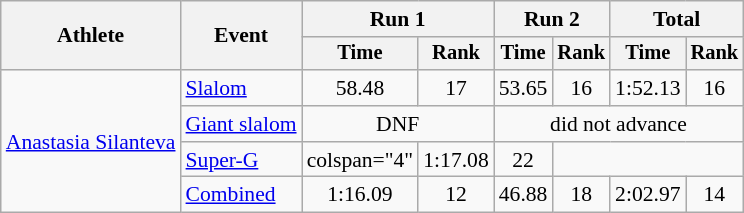<table class="wikitable" style="font-size:90%">
<tr>
<th rowspan=2>Athlete</th>
<th rowspan=2>Event</th>
<th colspan=2>Run 1</th>
<th colspan=2>Run 2</th>
<th colspan=2>Total</th>
</tr>
<tr style="font-size:95%">
<th>Time</th>
<th>Rank</th>
<th>Time</th>
<th>Rank</th>
<th>Time</th>
<th>Rank</th>
</tr>
<tr align=center>
<td align="left" rowspan="4"><a href='#'>Anastasia Silanteva</a></td>
<td align="left"><a href='#'>Slalom</a></td>
<td>58.48</td>
<td>17</td>
<td>53.65</td>
<td>16</td>
<td>1:52.13</td>
<td>16</td>
</tr>
<tr align=center>
<td align="left"><a href='#'>Giant slalom</a></td>
<td colspan=2>DNF</td>
<td colspan=4>did not advance</td>
</tr>
<tr align=center>
<td align="left"><a href='#'>Super-G</a></td>
<td>colspan="4" </td>
<td>1:17.08</td>
<td>22</td>
</tr>
<tr align=center>
<td align="left"><a href='#'>Combined</a></td>
<td>1:16.09</td>
<td>12</td>
<td>46.88</td>
<td>18</td>
<td>2:02.97</td>
<td>14</td>
</tr>
</table>
